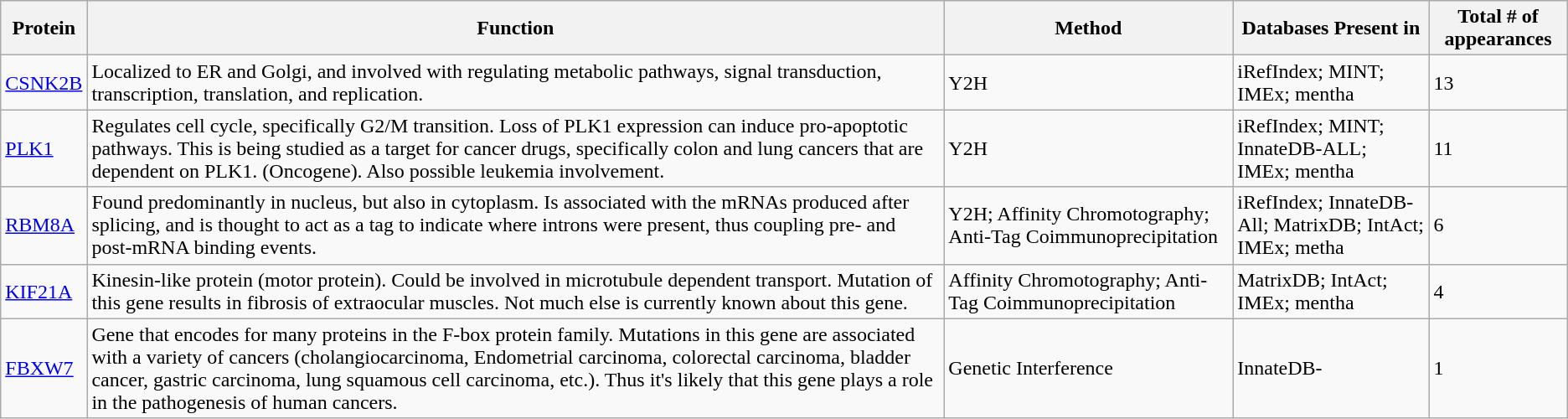<table class="wikitable">
<tr>
<th>Protein</th>
<th>Function</th>
<th>Method</th>
<th>Databases Present in</th>
<th>Total # of appearances</th>
</tr>
<tr>
<td><a href='#'>CSNK2B</a></td>
<td>Localized to ER and Golgi, and involved with regulating metabolic pathways, signal transduction, transcription, translation, and replication.</td>
<td>Y2H</td>
<td>iRefIndex; MINT; IMEx; mentha</td>
<td>13</td>
</tr>
<tr>
<td><a href='#'>PLK1</a></td>
<td>Regulates cell cycle, specifically G2/M transition. Loss of PLK1 expression can induce pro-apoptotic pathways. This is being studied as a target for cancer drugs, specifically colon and lung cancers that are dependent on PLK1. (Oncogene). Also possible leukemia involvement.</td>
<td>Y2H</td>
<td>iRefIndex; MINT; InnateDB-ALL; IMEx; mentha</td>
<td>11</td>
</tr>
<tr>
<td><a href='#'>RBM8A</a></td>
<td>Found predominantly in nucleus, but also in cytoplasm. Is associated with the mRNAs produced after splicing, and is thought to act as a tag to indicate where introns were present, thus coupling pre- and post-mRNA binding events.</td>
<td>Y2H; Affinity Chromotography; Anti-Tag Coimmunoprecipitation</td>
<td>iRefIndex; InnateDB-All; MatrixDB; IntAct; IMEx; metha</td>
<td>6</td>
</tr>
<tr>
<td><a href='#'>KIF21A</a></td>
<td>Kinesin-like protein (motor protein). Could be involved in microtubule dependent transport. Mutation of this gene results in fibrosis of extraocular muscles. Not much else is currently known about this gene.</td>
<td>Affinity Chromotography; Anti-Tag Coimmunoprecipitation</td>
<td>MatrixDB; IntAct; IMEx; mentha</td>
<td>4</td>
</tr>
<tr>
<td><a href='#'>FBXW7</a></td>
<td>Gene that encodes for many proteins in the F-box protein family. Mutations in this gene are associated with a variety of cancers (cholangiocarcinoma, Endometrial carcinoma, colorectal carcinoma, bladder cancer, gastric carcinoma, lung squamous cell carcinoma, etc.). Thus it's likely that this gene plays a role in the pathogenesis of human cancers.</td>
<td>Genetic Interference</td>
<td>InnateDB-</td>
<td>1</td>
</tr>
</table>
